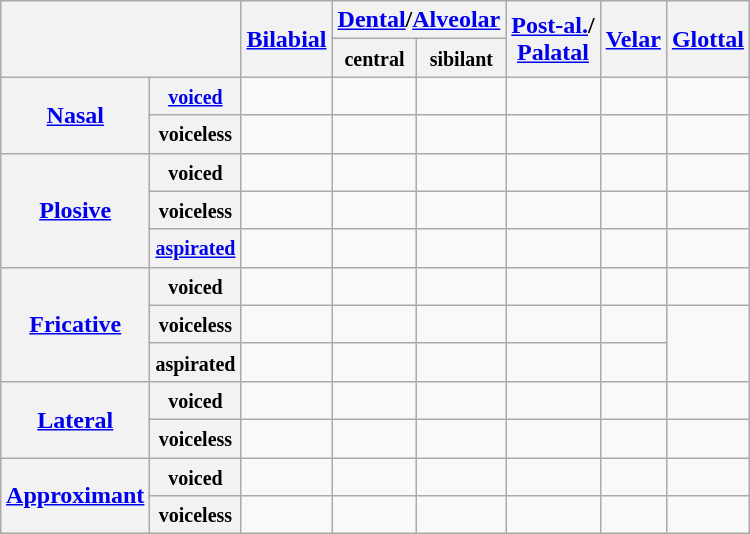<table class="wikitable" style="margin: 1em auto; text-align: center;">
<tr>
<th colspan="2" rowspan="2"></th>
<th rowspan="2"><a href='#'>Bilabial</a></th>
<th colspan="2"><a href='#'>Dental</a>/<a href='#'>Alveolar</a></th>
<th rowspan="2"><a href='#'>Post-al.</a>/<br><a href='#'>Palatal</a></th>
<th rowspan="2"><a href='#'>Velar</a></th>
<th rowspan="2"><a href='#'>Glottal</a></th>
</tr>
<tr>
<th><small>central</small></th>
<th><small>sibilant</small></th>
</tr>
<tr>
<th rowspan="2"><a href='#'>Nasal</a></th>
<th><small><a href='#'>voiced</a></small></th>
<td></td>
<td></td>
<td></td>
<td></td>
<td></td>
<td></td>
</tr>
<tr>
<th><small>voiceless</small></th>
<td></td>
<td></td>
<td></td>
<td></td>
<td></td>
<td></td>
</tr>
<tr>
<th rowspan="3"><a href='#'>Plosive</a></th>
<th><small>voiced</small></th>
<td></td>
<td></td>
<td></td>
<td></td>
<td></td>
<td></td>
</tr>
<tr>
<th><small>voiceless</small></th>
<td></td>
<td></td>
<td></td>
<td></td>
<td></td>
<td></td>
</tr>
<tr>
<th><small><a href='#'>aspirated</a></small></th>
<td></td>
<td></td>
<td></td>
<td></td>
<td></td>
<td></td>
</tr>
<tr>
<th rowspan="3"><a href='#'>Fricative</a></th>
<th><small>voiced</small></th>
<td></td>
<td></td>
<td></td>
<td></td>
<td></td>
<td></td>
</tr>
<tr>
<th><small>voiceless</small></th>
<td></td>
<td></td>
<td></td>
<td></td>
<td></td>
<td rowspan="2"></td>
</tr>
<tr>
<th><small>aspirated</small></th>
<td></td>
<td></td>
<td></td>
<td></td>
<td></td>
</tr>
<tr>
<th rowspan="2"><a href='#'>Lateral</a></th>
<th><small>voiced</small></th>
<td></td>
<td></td>
<td></td>
<td></td>
<td></td>
<td></td>
</tr>
<tr>
<th><small>voiceless</small></th>
<td></td>
<td></td>
<td></td>
<td></td>
<td></td>
<td></td>
</tr>
<tr>
<th rowspan="2"><a href='#'>Approximant</a></th>
<th><small>voiced</small></th>
<td></td>
<td></td>
<td></td>
<td></td>
<td></td>
<td></td>
</tr>
<tr>
<th><small>voiceless</small></th>
<td></td>
<td></td>
<td></td>
<td></td>
<td></td>
<td></td>
</tr>
</table>
